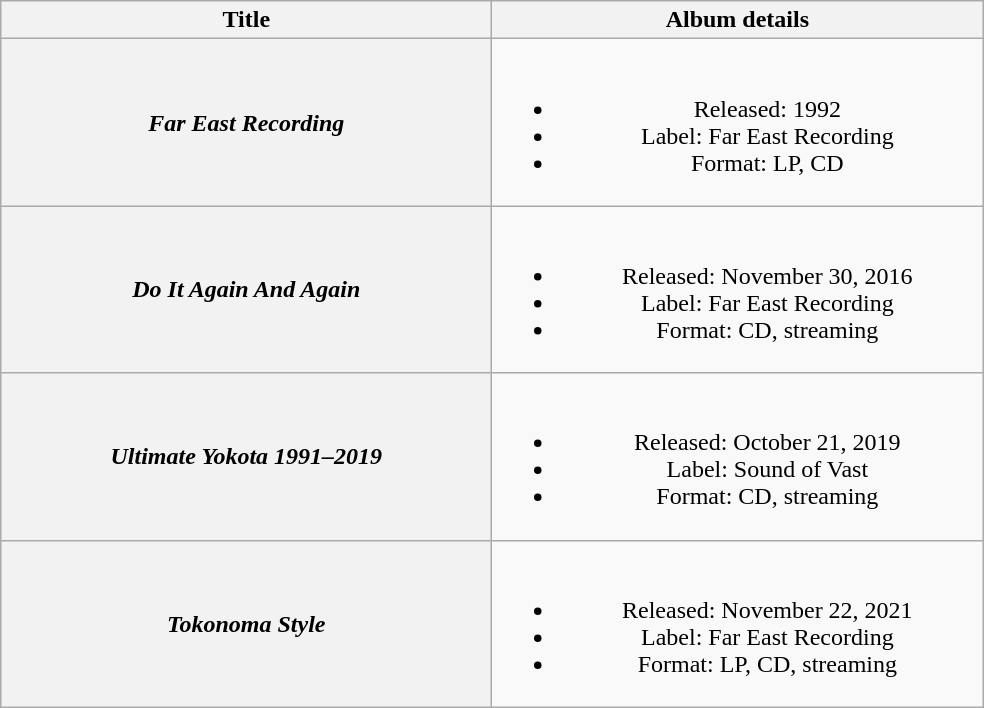<table class="wikitable plainrowheaders" style="text-align:center;">
<tr>
<th scope="col" rowspan="1" style="width:20em;">Title</th>
<th scope="col" rowspan="1" style="width:20em;">Album details</th>
</tr>
<tr>
<th scope=row><em>Far East Recording</em></th>
<td><br><ul><li>Released: 1992</li><li>Label: Far East Recording</li><li>Format: LP, CD</li></ul></td>
</tr>
<tr>
<th scope=row><em>Do It Again And Again</em></th>
<td><br><ul><li>Released: November 30, 2016</li><li>Label: Far East Recording</li><li>Format: CD, streaming</li></ul></td>
</tr>
<tr>
<th scope=row><em>Ultimate Yokota 1991–2019</em></th>
<td><br><ul><li>Released: October 21, 2019</li><li>Label: Sound of Vast</li><li>Format: CD, streaming</li></ul></td>
</tr>
<tr>
<th scope=row><em>Tokonoma Style</em></th>
<td><br><ul><li>Released: November 22, 2021</li><li>Label: Far East Recording</li><li>Format: LP, CD, streaming</li></ul></td>
</tr>
</table>
